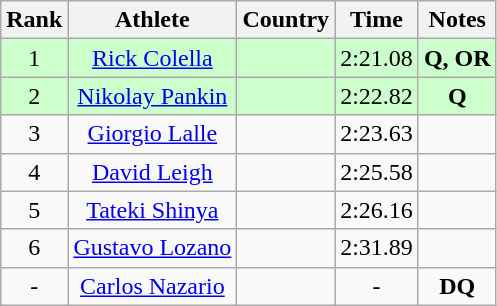<table class="wikitable sortable" style="text-align:center">
<tr>
<th>Rank</th>
<th>Athlete</th>
<th>Country</th>
<th>Time</th>
<th>Notes</th>
</tr>
<tr bgcolor=ccffcc>
<td>1</td>
<td><a href='#'>Rick Colella</a></td>
<td align=left></td>
<td>2:21.08</td>
<td><strong>Q, OR </strong></td>
</tr>
<tr bgcolor=ccffcc>
<td>2</td>
<td><a href='#'>Nikolay Pankin</a></td>
<td align=left></td>
<td>2:22.82</td>
<td><strong>Q </strong></td>
</tr>
<tr>
<td>3</td>
<td><a href='#'>Giorgio Lalle</a></td>
<td align=left></td>
<td>2:23.63</td>
<td><strong> </strong></td>
</tr>
<tr>
<td>4</td>
<td><a href='#'>David Leigh</a></td>
<td align=left></td>
<td>2:25.58</td>
<td><strong> </strong></td>
</tr>
<tr>
<td>5</td>
<td><a href='#'>Tateki Shinya</a></td>
<td align=left></td>
<td>2:26.16</td>
<td><strong> </strong></td>
</tr>
<tr>
<td>6</td>
<td><a href='#'>Gustavo Lozano</a></td>
<td align=left></td>
<td>2:31.89</td>
<td><strong> </strong></td>
</tr>
<tr>
<td>-</td>
<td><a href='#'>Carlos Nazario</a></td>
<td align=left></td>
<td>-</td>
<td><strong>DQ </strong></td>
</tr>
</table>
